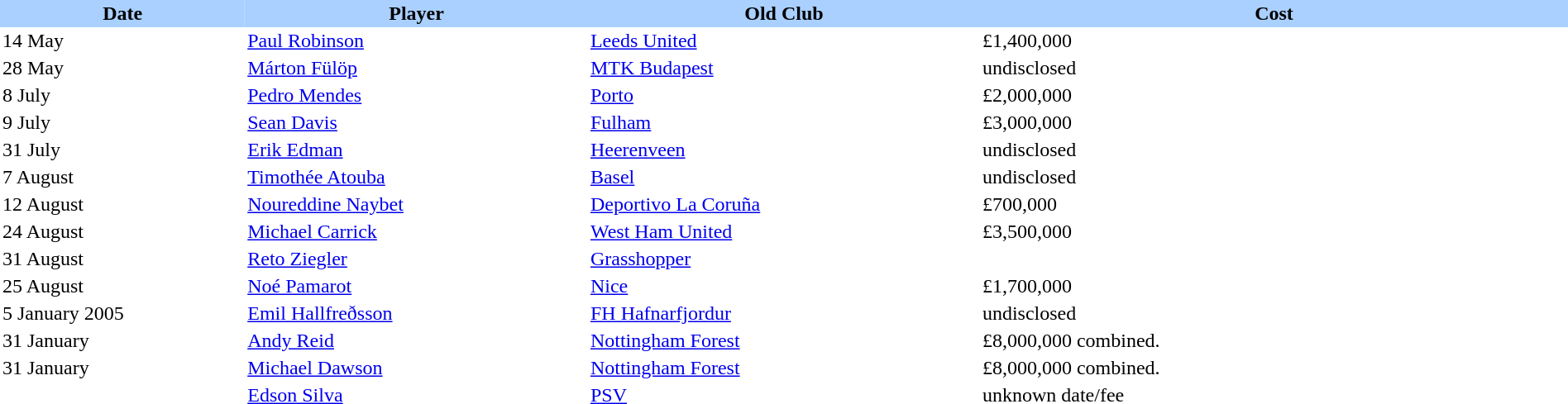<table border="0" cellspacing="0" cellpadding="2">
<tr style="background:#aad0ff;">
<th width=5%>Date</th>
<th width=7%>Player</th>
<th width=8%>Old Club</th>
<th width=12%>Cost</th>
</tr>
<tr>
<td>14 May</td>
<td> <a href='#'>Paul Robinson</a></td>
<td> <a href='#'>Leeds United</a></td>
<td>£1,400,000</td>
</tr>
<tr>
<td>28 May</td>
<td> <a href='#'>Márton Fülöp</a></td>
<td> <a href='#'>MTK Budapest</a></td>
<td>undisclosed</td>
</tr>
<tr>
<td>8 July</td>
<td> <a href='#'>Pedro Mendes</a></td>
<td> <a href='#'>Porto</a></td>
<td>£2,000,000</td>
</tr>
<tr>
<td>9 July</td>
<td> <a href='#'>Sean Davis</a></td>
<td> <a href='#'>Fulham</a></td>
<td>£3,000,000</td>
</tr>
<tr>
<td>31 July</td>
<td> <a href='#'>Erik Edman</a></td>
<td> <a href='#'>Heerenveen</a></td>
<td>undisclosed</td>
</tr>
<tr>
<td>7 August</td>
<td> <a href='#'>Timothée Atouba</a></td>
<td> <a href='#'>Basel</a></td>
<td>undisclosed</td>
</tr>
<tr>
<td>12 August</td>
<td> <a href='#'>Noureddine Naybet</a></td>
<td> <a href='#'>Deportivo La Coruña</a></td>
<td>£700,000</td>
</tr>
<tr>
<td>24 August</td>
<td> <a href='#'>Michael Carrick</a></td>
<td> <a href='#'>West Ham United</a></td>
<td>£3,500,000</td>
</tr>
<tr>
<td>31 August</td>
<td> <a href='#'>Reto Ziegler</a></td>
<td> <a href='#'>Grasshopper</a></td>
<td></td>
</tr>
<tr>
<td>25 August</td>
<td> <a href='#'>Noé Pamarot</a></td>
<td> <a href='#'>Nice</a></td>
<td>£1,700,000</td>
</tr>
<tr>
<td>5 January 2005</td>
<td> <a href='#'>Emil Hallfreðsson</a></td>
<td> <a href='#'>FH Hafnarfjordur</a></td>
<td>undisclosed</td>
</tr>
<tr>
<td>31 January</td>
<td> <a href='#'>Andy Reid</a></td>
<td> <a href='#'>Nottingham Forest</a></td>
<td>£8,000,000 combined.</td>
</tr>
<tr>
<td>31 January</td>
<td> <a href='#'>Michael Dawson</a></td>
<td> <a href='#'>Nottingham Forest</a></td>
<td>£8,000,000 combined.</td>
</tr>
<tr>
<td></td>
<td> <a href='#'>Edson Silva</a></td>
<td> <a href='#'>PSV</a></td>
<td>unknown date/fee</td>
</tr>
<tr>
</tr>
</table>
